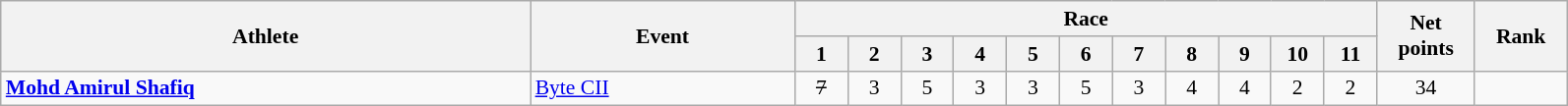<table class="wikitable" width="84%" style="text-align:center; font-size:90%">
<tr>
<th rowspan="2" width="20%">Athlete</th>
<th rowspan="2" width="10%">Event</th>
<th colspan="11" width="48%">Race</th>
<th rowspan="2" width="3%">Net points</th>
<th rowspan="2" width="3%">Rank</th>
</tr>
<tr>
<th width="2%">1</th>
<th width="2%">2</th>
<th width="2%">3</th>
<th width="2%">4</th>
<th width="2%">5</th>
<th width="2%">6</th>
<th width="2%">7</th>
<th width="2%">8</th>
<th width="2%">9</th>
<th width="2%">10</th>
<th width="2%">11</th>
</tr>
<tr>
<td align="left"><strong><a href='#'>Mohd Amirul Shafiq</a></strong></td>
<td align="left"><a href='#'>Byte CII</a></td>
<td><s>7</s></td>
<td>3</td>
<td>5</td>
<td>3</td>
<td>3</td>
<td>5</td>
<td>3</td>
<td>4</td>
<td>4</td>
<td>2</td>
<td>2</td>
<td>34</td>
<td></td>
</tr>
</table>
